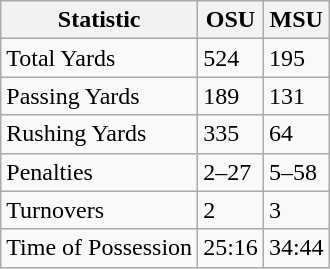<table class="wikitable">
<tr>
<th>Statistic</th>
<th>OSU</th>
<th>MSU</th>
</tr>
<tr>
<td>Total Yards</td>
<td>524</td>
<td>195</td>
</tr>
<tr>
<td>Passing Yards</td>
<td>189</td>
<td>131</td>
</tr>
<tr>
<td>Rushing Yards</td>
<td>335</td>
<td>64</td>
</tr>
<tr>
<td>Penalties</td>
<td>2–27</td>
<td>5–58</td>
</tr>
<tr>
<td>Turnovers</td>
<td>2</td>
<td>3</td>
</tr>
<tr>
<td>Time of Possession</td>
<td>25:16</td>
<td>34:44</td>
</tr>
</table>
